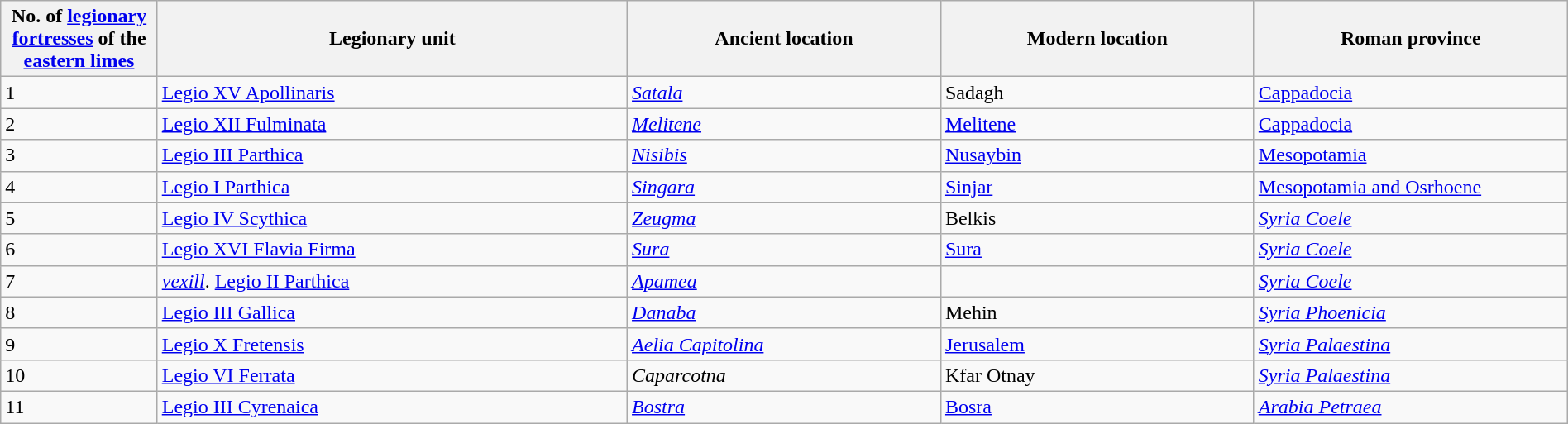<table class="wikitable" width="100%">
<tr>
<th width="10%">No. of <a href='#'>legionary fortresses</a> of the <a href='#'>eastern limes</a></th>
<th width="30%">Legionary unit</th>
<th width="20%">Ancient location</th>
<th width="20%">Modern location</th>
<th width="20%">Roman province</th>
</tr>
<tr>
<td><div>1</div></td>
<td><a href='#'>Legio XV Apollinaris</a></td>
<td><em><a href='#'>Satala</a></em></td>
<td>Sadagh</td>
<td><a href='#'>Cappadocia</a></td>
</tr>
<tr>
<td><div>2</div></td>
<td><a href='#'>Legio XII Fulminata</a></td>
<td><em><a href='#'>Melitene</a></em></td>
<td><a href='#'>Melitene</a></td>
<td><a href='#'>Cappadocia</a></td>
</tr>
<tr>
<td><div>3</div></td>
<td><a href='#'>Legio III Parthica</a></td>
<td><em><a href='#'>Nisibis</a></em></td>
<td><a href='#'>Nusaybin</a></td>
<td><a href='#'>Mesopotamia</a></td>
</tr>
<tr>
<td><div>4</div></td>
<td><a href='#'>Legio I Parthica</a></td>
<td><em><a href='#'>Singara</a></em></td>
<td><a href='#'>Sinjar</a></td>
<td><a href='#'>Mesopotamia and Osrhoene</a></td>
</tr>
<tr>
<td><div>5</div></td>
<td><a href='#'>Legio IV Scythica</a></td>
<td><em><a href='#'>Zeugma</a></em></td>
<td>Belkis</td>
<td><em><a href='#'>Syria Coele</a></em></td>
</tr>
<tr>
<td><div>6</div></td>
<td><a href='#'>Legio XVI Flavia Firma</a></td>
<td><em><a href='#'>Sura</a></em></td>
<td><a href='#'>Sura</a></td>
<td><em><a href='#'>Syria Coele</a></em></td>
</tr>
<tr>
<td><div>7</div></td>
<td><em><a href='#'>vexill</a></em>. <a href='#'>Legio II Parthica</a></td>
<td><em><a href='#'>Apamea</a></em></td>
<td></td>
<td><em><a href='#'>Syria Coele</a></em></td>
</tr>
<tr>
<td><div>8</div></td>
<td><a href='#'>Legio III Gallica</a></td>
<td><em><a href='#'>Danaba</a></em></td>
<td>Mehin</td>
<td><em><a href='#'>Syria Phoenicia</a></em></td>
</tr>
<tr>
<td><div>9</div></td>
<td><a href='#'>Legio X Fretensis</a></td>
<td><em><a href='#'>Aelia Capitolina</a></em></td>
<td><a href='#'>Jerusalem</a></td>
<td><em><a href='#'>Syria Palaestina</a></em></td>
</tr>
<tr>
<td><div>10</div></td>
<td><a href='#'>Legio VI Ferrata</a></td>
<td><em>Caparcotna</em></td>
<td>Kfar Otnay</td>
<td><em><a href='#'>Syria Palaestina</a></em></td>
</tr>
<tr>
<td><div>11</div></td>
<td><a href='#'>Legio III Cyrenaica</a></td>
<td><em><a href='#'>Bostra</a></em></td>
<td><a href='#'>Bosra</a></td>
<td><em><a href='#'>Arabia Petraea</a></em></td>
</tr>
</table>
